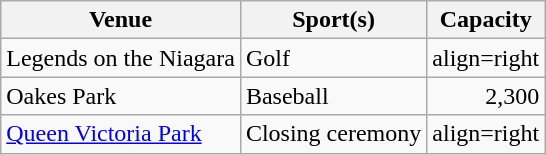<table class="wikitable sortable">
<tr>
<th>Venue</th>
<th>Sport(s)</th>
<th>Capacity</th>
</tr>
<tr>
<td>Legends on the Niagara</td>
<td>Golf</td>
<td>align=right </td>
</tr>
<tr>
<td>Oakes Park</td>
<td>Baseball</td>
<td align="right">2,300</td>
</tr>
<tr>
<td><a href='#'>Queen Victoria Park</a></td>
<td>Closing ceremony</td>
<td>align=right </td>
</tr>
</table>
